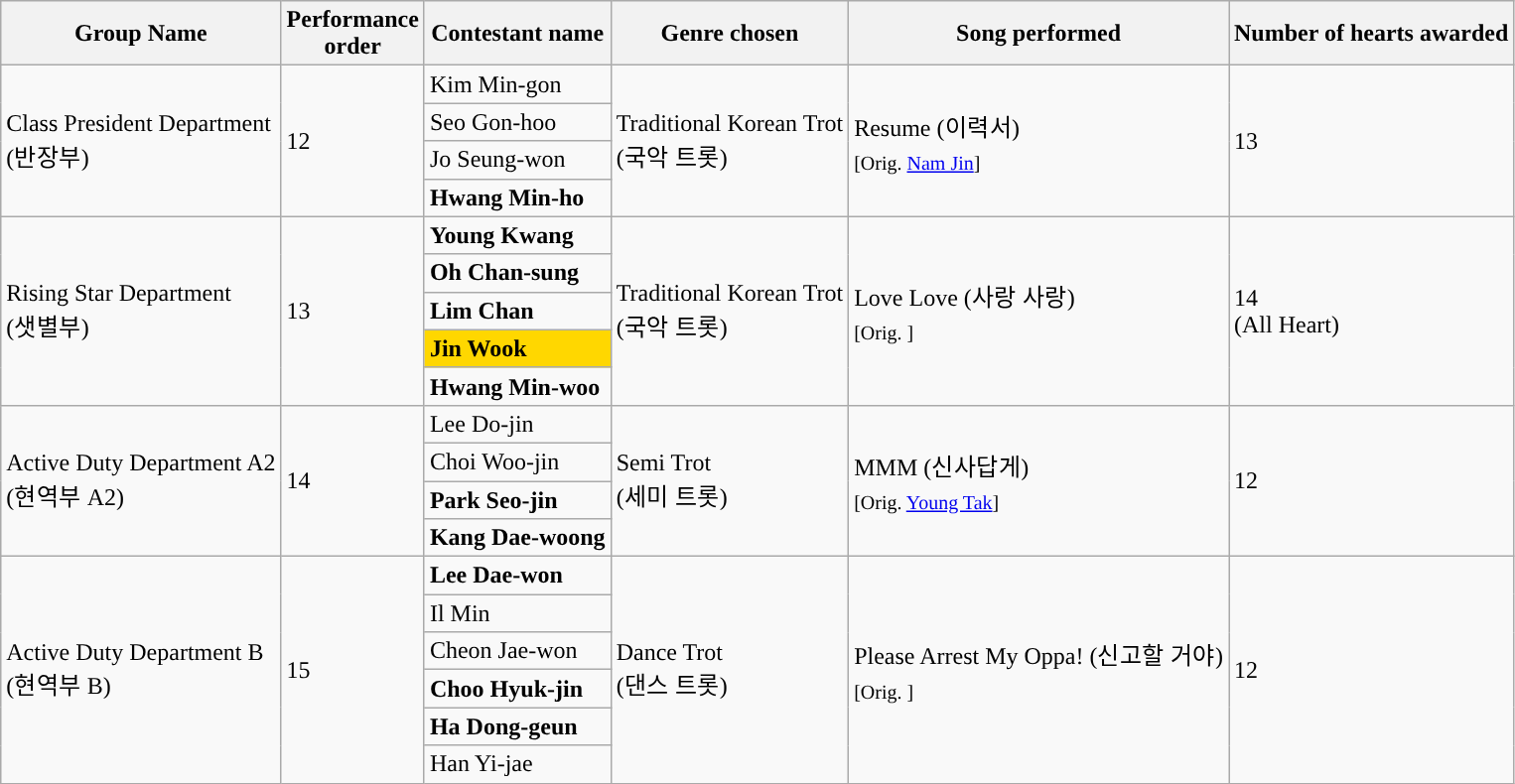<table class="wikitable">
<tr>
<th>Group Name</th>
<th>Performance<br>order</th>
<th>Contestant name</th>
<th>Genre chosen</th>
<th>Song performed</th>
<th>Number of hearts awarded</th>
</tr>
<tr>
<td rowspan=4>Class President Department<br>(반장부)</td>
<td rowspan=4>12</td>
<td>Kim Min-gon</td>
<td rowspan=4>Traditional Korean Trot<br>(국악 트롯)</td>
<td rowspan=4>Resume (이력서)<br><sub>[Orig. <a href='#'>Nam Jin</a>]</sub></td>
<td rowspan=4>13</td>
</tr>
<tr>
<td>Seo Gon-hoo</td>
</tr>
<tr>
<td>Jo Seung-won</td>
</tr>
<tr>
<td><strong>Hwang Min-ho</strong></td>
</tr>
<tr>
<td rowspan=5>Rising Star Department<br>(샛별부)</td>
<td rowspan=5>13</td>
<td><strong>Young Kwang</strong></td>
<td rowspan=5>Traditional Korean Trot<br>(국악 트롯)</td>
<td rowspan=5>Love Love (사랑 사랑)<br><sub>[Orig. ]</sub></td>
<td rowspan=5>14<br>(All Heart)</td>
</tr>
<tr>
<td><strong>Oh Chan-sung</strong></td>
</tr>
<tr>
<td><strong>Lim Chan</strong></td>
</tr>
<tr>
<td style="background: gold; color: black;"><strong>Jin Wook</strong></td>
</tr>
<tr>
<td><strong>Hwang Min-woo</strong></td>
</tr>
<tr>
<td rowspan=4>Active Duty Department A2<br>(현역부 A2)</td>
<td rowspan=4>14</td>
<td>Lee Do-jin</td>
<td rowspan=4>Semi Trot<br>(세미 트롯)</td>
<td rowspan=4>MMM (신사답게)<br><sub>[Orig. <a href='#'>Young Tak</a>]</sub></td>
<td rowspan=4>12</td>
</tr>
<tr>
<td>Choi Woo-jin</td>
</tr>
<tr>
<td><strong>Park Seo-jin</strong></td>
</tr>
<tr>
<td><strong>Kang Dae-woong</strong></td>
</tr>
<tr>
<td rowspan=6>Active Duty Department B<br>(현역부 B)</td>
<td rowspan=6>15</td>
<td><strong>Lee Dae-won</strong></td>
<td rowspan=6>Dance Trot<br>(댄스 트롯)</td>
<td rowspan=6>Please Arrest My Oppa! (신고할 거야)<br><sub>[Orig. ]</sub></td>
<td rowspan=6>12</td>
</tr>
<tr>
<td>Il Min</td>
</tr>
<tr>
<td>Cheon Jae-won</td>
</tr>
<tr>
<td><strong>Choo Hyuk-jin</strong></td>
</tr>
<tr>
<td><strong>Ha Dong-geun</strong></td>
</tr>
<tr>
<td>Han Yi-jae</td>
</tr>
</table>
